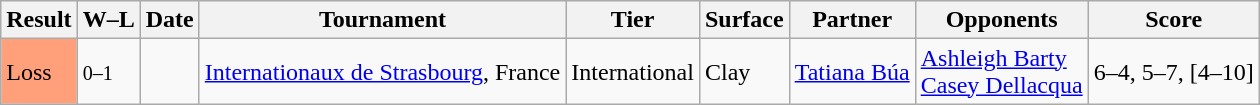<table class="sortable wikitable">
<tr>
<th>Result</th>
<th class="unsortable">W–L</th>
<th>Date</th>
<th>Tournament</th>
<th>Tier</th>
<th>Surface</th>
<th>Partner</th>
<th>Opponents</th>
<th class="unsortable">Score</th>
</tr>
<tr>
<td style="background:#ffa07a;">Loss</td>
<td><small>0–1</small></td>
<td><a href='#'></a></td>
<td><a href='#'>Internationaux de Strasbourg</a>, France</td>
<td>International</td>
<td>Clay</td>
<td> <a href='#'>Tatiana Búa</a></td>
<td> <a href='#'>Ashleigh Barty</a> <br>  <a href='#'>Casey Dellacqua</a></td>
<td>6–4, 5–7, [4–10]</td>
</tr>
</table>
